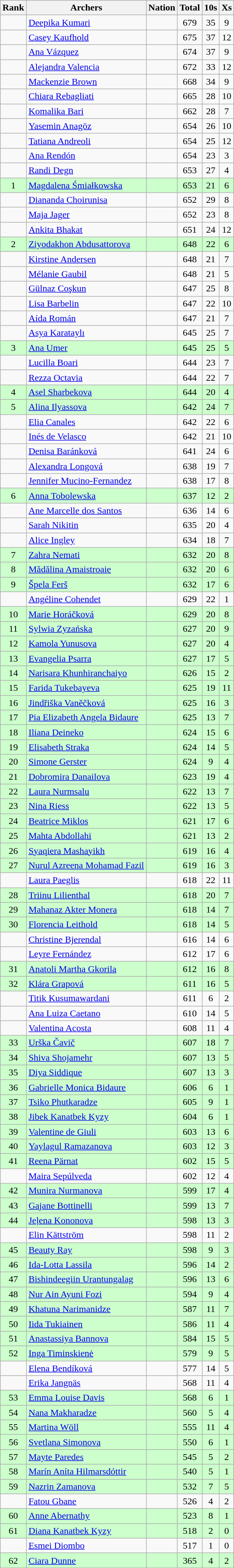<table class="wikitable sortable mw-collapsible mw-collapsed" style="text-align:center">
<tr>
<th>Rank</th>
<th>Archers</th>
<th>Nation</th>
<th>Total</th>
<th>10s</th>
<th>Xs</th>
</tr>
<tr>
<td></td>
<td align=left><a href='#'>Deepika Kumari</a></td>
<td align=left></td>
<td>679</td>
<td>35</td>
<td>9</td>
</tr>
<tr>
<td></td>
<td align=left><a href='#'>Casey Kaufhold</a></td>
<td align=left></td>
<td>675</td>
<td>37</td>
<td>12</td>
</tr>
<tr>
<td></td>
<td align=left><a href='#'>Ana Vázquez</a></td>
<td align=left></td>
<td>674</td>
<td>37</td>
<td>9</td>
</tr>
<tr>
<td></td>
<td align=left><a href='#'>Alejandra Valencia</a></td>
<td align=left></td>
<td>672</td>
<td>33</td>
<td>12</td>
</tr>
<tr>
<td></td>
<td align=left><a href='#'>Mackenzie Brown</a></td>
<td align=left></td>
<td>668</td>
<td>34</td>
<td>9</td>
</tr>
<tr>
<td></td>
<td align=left><a href='#'>Chiara Rebagliati</a></td>
<td align=left></td>
<td>665</td>
<td>28</td>
<td>10</td>
</tr>
<tr>
<td></td>
<td align=left><a href='#'>Komalika Bari</a></td>
<td align=left></td>
<td>662</td>
<td>28</td>
<td>7</td>
</tr>
<tr>
<td></td>
<td align=left><a href='#'>Yasemin Anagöz</a></td>
<td align=left></td>
<td>654</td>
<td>26</td>
<td>10</td>
</tr>
<tr>
<td></td>
<td align=left><a href='#'>Tatiana Andreoli</a></td>
<td align=left></td>
<td>654</td>
<td>25</td>
<td>12</td>
</tr>
<tr>
<td></td>
<td align=left><a href='#'>Ana Rendón</a></td>
<td align=left></td>
<td>654</td>
<td>23</td>
<td>3</td>
</tr>
<tr>
<td></td>
<td align=left><a href='#'>Randi Degn</a></td>
<td align=left></td>
<td>653</td>
<td>27</td>
<td>4</td>
</tr>
<tr bgcolor=ccffcc>
<td>1</td>
<td align=left><a href='#'>Magdalena Śmiałkowska</a></td>
<td align=left></td>
<td>653</td>
<td>21</td>
<td>6</td>
</tr>
<tr>
<td></td>
<td align=left><a href='#'>Diananda Choirunisa</a></td>
<td align=left></td>
<td>652</td>
<td>29</td>
<td>8</td>
</tr>
<tr>
<td></td>
<td align=left><a href='#'>Maja Jager</a></td>
<td align=left></td>
<td>652</td>
<td>23</td>
<td>8</td>
</tr>
<tr>
<td></td>
<td align=left><a href='#'>Ankita Bhakat</a></td>
<td align=left></td>
<td>651</td>
<td>24</td>
<td>12</td>
</tr>
<tr bgcolor=ccffcc>
<td>2</td>
<td align=left><a href='#'>Ziyodakhon Abdusattorova</a></td>
<td align=left></td>
<td>648</td>
<td>22</td>
<td>6</td>
</tr>
<tr>
<td></td>
<td align=left><a href='#'>Kirstine Andersen</a></td>
<td align=left></td>
<td>648</td>
<td>21</td>
<td>7</td>
</tr>
<tr>
<td></td>
<td align=left><a href='#'>Mélanie Gaubil</a></td>
<td align=left></td>
<td>648</td>
<td>21</td>
<td>5</td>
</tr>
<tr>
<td></td>
<td align=left><a href='#'>Gülnaz Coşkun</a></td>
<td align=left></td>
<td>647</td>
<td>25</td>
<td>8</td>
</tr>
<tr>
<td></td>
<td align=left><a href='#'>Lisa Barbelin</a></td>
<td align=left></td>
<td>647</td>
<td>22</td>
<td>10</td>
</tr>
<tr>
<td></td>
<td align=left><a href='#'>Aída Román</a></td>
<td align=left></td>
<td>647</td>
<td>21</td>
<td>7</td>
</tr>
<tr>
<td></td>
<td align=left><a href='#'>Asya Karataylı</a></td>
<td align=left></td>
<td>645</td>
<td>25</td>
<td>7</td>
</tr>
<tr bgcolor=ccffcc>
<td>3</td>
<td align=left><a href='#'>Ana Umer</a></td>
<td align=left></td>
<td>645</td>
<td>25</td>
<td>5</td>
</tr>
<tr>
<td></td>
<td align=left><a href='#'>Lucilla Boari</a></td>
<td align=left></td>
<td>644</td>
<td>23</td>
<td>7</td>
</tr>
<tr>
<td></td>
<td align=left><a href='#'>Rezza Octavia</a></td>
<td align=left></td>
<td>644</td>
<td>22</td>
<td>7</td>
</tr>
<tr bgcolor=ccffcc>
<td>4</td>
<td align=left><a href='#'>Asel Sharbekova</a></td>
<td align=left></td>
<td>644</td>
<td>20</td>
<td>4</td>
</tr>
<tr bgcolor=ccffcc>
<td>5</td>
<td align=left><a href='#'>Alina Ilyassova</a></td>
<td align=left></td>
<td>642</td>
<td>24</td>
<td>7</td>
</tr>
<tr>
<td></td>
<td align=left><a href='#'>Elia Canales</a></td>
<td align=left></td>
<td>642</td>
<td>22</td>
<td>6</td>
</tr>
<tr>
<td></td>
<td align=left><a href='#'>Inés de Velasco</a></td>
<td align=left></td>
<td>642</td>
<td>21</td>
<td>10</td>
</tr>
<tr>
<td></td>
<td align=left><a href='#'>Denisa Baránková</a></td>
<td align=left></td>
<td>641</td>
<td>24</td>
<td>6</td>
</tr>
<tr>
<td></td>
<td align=left><a href='#'>Alexandra Longová</a></td>
<td align=left></td>
<td>638</td>
<td>19</td>
<td>7</td>
</tr>
<tr>
<td></td>
<td align=left><a href='#'>Jennifer Mucino-Fernandez</a></td>
<td align=left></td>
<td>638</td>
<td>17</td>
<td>8</td>
</tr>
<tr bgcolor=ccffcc>
<td>6</td>
<td align=left><a href='#'>Anna Tobolewska</a></td>
<td align=left></td>
<td>637</td>
<td>12</td>
<td>2</td>
</tr>
<tr>
<td></td>
<td align=left><a href='#'>Ane Marcelle dos Santos</a></td>
<td align=left></td>
<td>636</td>
<td>14</td>
<td>6</td>
</tr>
<tr>
<td></td>
<td align=left><a href='#'>Sarah Nikitin</a></td>
<td align=left></td>
<td>635</td>
<td>20</td>
<td>4</td>
</tr>
<tr>
<td></td>
<td align=left><a href='#'>Alice Ingley</a></td>
<td align=left></td>
<td>634</td>
<td>18</td>
<td>7</td>
</tr>
<tr bgcolor=ccffcc>
<td>7</td>
<td align=left><a href='#'>Zahra Nemati</a></td>
<td align=left></td>
<td>632</td>
<td>20</td>
<td>8</td>
</tr>
<tr bgcolor=ccffcc>
<td>8</td>
<td align=left><a href='#'>Mădălina Amaistroaie</a></td>
<td align=left></td>
<td>632</td>
<td>20</td>
<td>6</td>
</tr>
<tr bgcolor=ccffcc>
<td>9</td>
<td align=left><a href='#'>Špela Ferš</a></td>
<td align=left></td>
<td>632</td>
<td>17</td>
<td>6</td>
</tr>
<tr>
<td></td>
<td align=left><a href='#'>Angéline Cohendet</a></td>
<td align=left></td>
<td>629</td>
<td>22</td>
<td>1</td>
</tr>
<tr bgcolor=ccffcc>
<td>10</td>
<td align=left><a href='#'>Marie Horáčková</a></td>
<td align=left></td>
<td>629</td>
<td>20</td>
<td>8</td>
</tr>
<tr bgcolor=ccffcc>
<td>11</td>
<td align=left><a href='#'>Sylwia Zyzańska</a></td>
<td align=left></td>
<td>627</td>
<td>20</td>
<td>9</td>
</tr>
<tr bgcolor=ccffcc>
<td>12</td>
<td align=left><a href='#'>Kamola Yunusova</a></td>
<td align=left></td>
<td>627</td>
<td>20</td>
<td>4</td>
</tr>
<tr bgcolor=ccffcc>
<td>13</td>
<td align=left><a href='#'>Evangelia Psarra</a></td>
<td align=left></td>
<td>627</td>
<td>17</td>
<td>5</td>
</tr>
<tr bgcolor=ccffcc>
<td>14</td>
<td align=left><a href='#'>Narisara Khunhiranchaiyo</a></td>
<td align=left></td>
<td>626</td>
<td>15</td>
<td>2</td>
</tr>
<tr bgcolor=ccffcc>
<td>15</td>
<td align=left><a href='#'>Farida Tukebayeva</a></td>
<td align=left></td>
<td>625</td>
<td>19</td>
<td>11</td>
</tr>
<tr bgcolor=ccffcc>
<td>16</td>
<td align=left><a href='#'>Jindřiška Vaněčková</a></td>
<td align=left></td>
<td>625</td>
<td>16</td>
<td>3</td>
</tr>
<tr bgcolor=ccffcc>
<td>17</td>
<td align=left><a href='#'>Pia Elizabeth Angela Bidaure</a></td>
<td align=left></td>
<td>625</td>
<td>13</td>
<td>7</td>
</tr>
<tr bgcolor=ccffcc>
<td>18</td>
<td align=left><a href='#'>Iliana Deineko</a></td>
<td align=left></td>
<td>624</td>
<td>15</td>
<td>6</td>
</tr>
<tr bgcolor=ccffcc>
<td>19</td>
<td align=left><a href='#'>Elisabeth Straka</a></td>
<td align=left></td>
<td>624</td>
<td>14</td>
<td>5</td>
</tr>
<tr bgcolor=ccffcc>
<td>20</td>
<td align=left><a href='#'>Simone Gerster</a></td>
<td align=left></td>
<td>624</td>
<td>9</td>
<td>4</td>
</tr>
<tr bgcolor=ccffcc>
<td>21</td>
<td align=left><a href='#'>Dobromira Danailova</a></td>
<td align=left></td>
<td>623</td>
<td>19</td>
<td>4</td>
</tr>
<tr bgcolor=ccffcc>
<td>22</td>
<td align=left><a href='#'>Laura Nurmsalu</a></td>
<td align=left></td>
<td>622</td>
<td>13</td>
<td>7</td>
</tr>
<tr bgcolor=ccffcc>
<td>23</td>
<td align=left><a href='#'>Nina Riess</a></td>
<td align=left></td>
<td>622</td>
<td>13</td>
<td>5</td>
</tr>
<tr bgcolor=ccffcc>
<td>24</td>
<td align=left><a href='#'>Beatrice Miklos</a></td>
<td align=left></td>
<td>621</td>
<td>17</td>
<td>6</td>
</tr>
<tr bgcolor=ccffcc>
<td>25</td>
<td align=left><a href='#'>Mahta Abdollahi</a></td>
<td align=left></td>
<td>621</td>
<td>13</td>
<td>2</td>
</tr>
<tr bgcolor=ccffcc>
<td>26</td>
<td align=left><a href='#'>Syaqiera Mashayikh</a></td>
<td align=left></td>
<td>619</td>
<td>16</td>
<td>4</td>
</tr>
<tr bgcolor=ccffcc>
<td>27</td>
<td align=left><a href='#'>Nurul Azreena Mohamad Fazil</a></td>
<td align=left></td>
<td>619</td>
<td>16</td>
<td>3</td>
</tr>
<tr>
<td></td>
<td align=left><a href='#'>Laura Paeglis</a></td>
<td align=left></td>
<td>618</td>
<td>22</td>
<td>11</td>
</tr>
<tr bgcolor=ccffcc>
<td>28</td>
<td align=left><a href='#'>Triinu Lilienthal</a></td>
<td align=left></td>
<td>618</td>
<td>20</td>
<td>7</td>
</tr>
<tr bgcolor=ccffcc>
<td>29</td>
<td align=left><a href='#'>Mahanaz Akter Monera</a></td>
<td align=left></td>
<td>618</td>
<td>14</td>
<td>7</td>
</tr>
<tr bgcolor=ccffcc>
<td>30</td>
<td align=left><a href='#'>Florencia Leithold</a></td>
<td align=left></td>
<td>618</td>
<td>14</td>
<td>5</td>
</tr>
<tr>
<td></td>
<td align=left><a href='#'>Christine Bjerendal</a></td>
<td align=left></td>
<td>616</td>
<td>14</td>
<td>6</td>
</tr>
<tr>
<td></td>
<td align=left><a href='#'>Leyre Fernández</a></td>
<td align=left></td>
<td>612</td>
<td>17</td>
<td>6</td>
</tr>
<tr bgcolor=ccffcc>
<td>31</td>
<td align=left><a href='#'>Anatoli Martha Gkorila</a></td>
<td align=left></td>
<td>612</td>
<td>16</td>
<td>8</td>
</tr>
<tr bgcolor=ccffcc>
<td>32</td>
<td align=left><a href='#'>Klára Grapová</a></td>
<td align=left></td>
<td>611</td>
<td>16</td>
<td>5</td>
</tr>
<tr>
<td></td>
<td align=left><a href='#'>Titik Kusumawardani</a></td>
<td align=left></td>
<td>611</td>
<td>6</td>
<td>2</td>
</tr>
<tr>
<td></td>
<td align=left><a href='#'>Ana Luiza Caetano</a></td>
<td align=left></td>
<td>610</td>
<td>14</td>
<td>5</td>
</tr>
<tr>
<td></td>
<td align=left><a href='#'>Valentina Acosta</a></td>
<td align=left></td>
<td>608</td>
<td>11</td>
<td>4</td>
</tr>
<tr bgcolor=ccffcc>
<td>33</td>
<td align=left><a href='#'>Urška Čavič</a></td>
<td align=left></td>
<td>607</td>
<td>18</td>
<td>7</td>
</tr>
<tr bgcolor=ccffcc>
<td>34</td>
<td align=left><a href='#'>Shiva Shojamehr</a></td>
<td align=left></td>
<td>607</td>
<td>13</td>
<td>5</td>
</tr>
<tr bgcolor=ccffcc>
<td>35</td>
<td align=left><a href='#'>Diya Siddique</a></td>
<td align=left></td>
<td>607</td>
<td>13</td>
<td>3</td>
</tr>
<tr bgcolor=ccffcc>
<td>36</td>
<td align=left><a href='#'>Gabrielle Monica Bidaure</a></td>
<td align=left></td>
<td>606</td>
<td>6</td>
<td>1</td>
</tr>
<tr bgcolor=ccffcc>
<td>37</td>
<td align=left><a href='#'>Tsiko Phutkaradze</a></td>
<td align=left></td>
<td>605</td>
<td>9</td>
<td>1</td>
</tr>
<tr bgcolor=ccffcc>
<td>38</td>
<td align=left><a href='#'>Jibek Kanatbek Kyzy</a></td>
<td align=left></td>
<td>604</td>
<td>6</td>
<td>1</td>
</tr>
<tr bgcolor=ccffcc>
<td>39</td>
<td align=left><a href='#'>Valentine de Giuli</a></td>
<td align=left></td>
<td>603</td>
<td>13</td>
<td>6</td>
</tr>
<tr bgcolor=ccffcc>
<td>40</td>
<td align=left><a href='#'>Yaylagul Ramazanova</a></td>
<td align=left></td>
<td>603</td>
<td>12</td>
<td>3</td>
</tr>
<tr bgcolor=ccffcc>
<td>41</td>
<td align=left><a href='#'>Reena Pärnat</a></td>
<td align=left></td>
<td>602</td>
<td>15</td>
<td>5</td>
</tr>
<tr>
<td></td>
<td align=left><a href='#'>Maira Sepúlveda</a></td>
<td align=left></td>
<td>602</td>
<td>12</td>
<td>4</td>
</tr>
<tr bgcolor=ccffcc>
<td>42</td>
<td align=left><a href='#'>Munira Nurmanova</a></td>
<td align=left></td>
<td>599</td>
<td>17</td>
<td>4</td>
</tr>
<tr bgcolor=ccffcc>
<td>43</td>
<td align=left><a href='#'>Gajane Bottinelli</a></td>
<td align=left></td>
<td>599</td>
<td>13</td>
<td>7</td>
</tr>
<tr bgcolor=ccffcc>
<td>44</td>
<td align=left><a href='#'>Jeļena Kononova</a></td>
<td align=left></td>
<td>598</td>
<td>13</td>
<td>3</td>
</tr>
<tr>
<td></td>
<td align=left><a href='#'>Elin Kättström</a></td>
<td align=left></td>
<td>598</td>
<td>11</td>
<td>2</td>
</tr>
<tr bgcolor=ccffcc>
<td>45</td>
<td align=left><a href='#'>Beauty Ray</a></td>
<td align=left></td>
<td>598</td>
<td>9</td>
<td>3</td>
</tr>
<tr bgcolor=ccffcc>
<td>46</td>
<td align=left><a href='#'>Ida-Lotta Lassila</a></td>
<td align=left></td>
<td>596</td>
<td>14</td>
<td>2</td>
</tr>
<tr bgcolor=ccffcc>
<td>47</td>
<td align=left><a href='#'>Bishindeegiin Urantungalag</a></td>
<td align=left></td>
<td>596</td>
<td>13</td>
<td>6</td>
</tr>
<tr bgcolor=ccffcc>
<td>48</td>
<td align=left><a href='#'>Nur Ain Ayuni Fozi</a></td>
<td align=left></td>
<td>594</td>
<td>9</td>
<td>4</td>
</tr>
<tr bgcolor=ccffcc>
<td>49</td>
<td align=left><a href='#'>Khatuna Narimanidze</a></td>
<td align=left></td>
<td>587</td>
<td>11</td>
<td>7</td>
</tr>
<tr bgcolor=ccffcc>
<td>50</td>
<td align=left><a href='#'>Iida Tukiainen</a></td>
<td align=left></td>
<td>586</td>
<td>11</td>
<td>4</td>
</tr>
<tr bgcolor=ccffcc>
<td>51</td>
<td align=left><a href='#'>Anastassiya Bannova</a></td>
<td align=left></td>
<td>584</td>
<td>15</td>
<td>5</td>
</tr>
<tr bgcolor=ccffcc>
<td>52</td>
<td align=left><a href='#'>Inga Timinskienė</a></td>
<td align=left></td>
<td>579</td>
<td>9</td>
<td>5</td>
</tr>
<tr>
<td></td>
<td align=left><a href='#'>Elena Bendíková</a></td>
<td align=left></td>
<td>577</td>
<td>14</td>
<td>5</td>
</tr>
<tr>
<td></td>
<td align=left><a href='#'>Erika Jangnäs</a></td>
<td align=left></td>
<td>568</td>
<td>11</td>
<td>4</td>
</tr>
<tr bgcolor=ccffcc>
<td>53</td>
<td align=left><a href='#'>Emma Louise Davis</a></td>
<td align=left></td>
<td>568</td>
<td>6</td>
<td>1</td>
</tr>
<tr bgcolor=ccffcc>
<td>54</td>
<td align=left><a href='#'>Nana Makharadze</a></td>
<td align=left></td>
<td>560</td>
<td>5</td>
<td>4</td>
</tr>
<tr bgcolor=ccffcc>
<td>55</td>
<td align=left><a href='#'>Martina Wöll</a></td>
<td align=left></td>
<td>555</td>
<td>11</td>
<td>4</td>
</tr>
<tr bgcolor=ccffcc>
<td>56</td>
<td align=left><a href='#'>Svetlana Simonova</a></td>
<td align=left></td>
<td>550</td>
<td>6</td>
<td>1</td>
</tr>
<tr bgcolor=ccffcc>
<td>57</td>
<td align=left><a href='#'>Mayte Paredes</a></td>
<td align=left></td>
<td>545</td>
<td>5</td>
<td>2</td>
</tr>
<tr bgcolor=ccffcc>
<td>58</td>
<td align=left><a href='#'>Marín Aníta Hilmarsdóttir</a></td>
<td align=left></td>
<td>540</td>
<td>5</td>
<td>1</td>
</tr>
<tr bgcolor=ccffcc>
<td>59</td>
<td align=left><a href='#'>Nazrin Zamanova</a></td>
<td align=left></td>
<td>532</td>
<td>7</td>
<td>5</td>
</tr>
<tr>
<td></td>
<td align=left><a href='#'>Fatou Gbane</a></td>
<td align=left></td>
<td>526</td>
<td>4</td>
<td>2</td>
</tr>
<tr bgcolor=ccffcc>
<td>60</td>
<td align=left><a href='#'>Anne Abernathy</a></td>
<td align=left></td>
<td>523</td>
<td>8</td>
<td>1</td>
</tr>
<tr bgcolor=ccffcc>
<td>61</td>
<td align=left><a href='#'>Diana Kanatbek Kyzy</a></td>
<td align=left></td>
<td>518</td>
<td>2</td>
<td>0</td>
</tr>
<tr>
<td></td>
<td align=left><a href='#'>Esmei Diombo</a></td>
<td align=left></td>
<td>517</td>
<td>1</td>
<td>0</td>
</tr>
<tr bgcolor=ccffcc>
<td>62</td>
<td align=left><a href='#'>Ciara Dunne</a></td>
<td align=left></td>
<td>365</td>
<td>4</td>
<td>2</td>
</tr>
</table>
